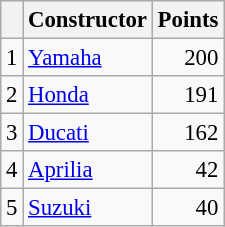<table class="wikitable" style="font-size: 95%;">
<tr>
<th></th>
<th>Constructor</th>
<th>Points</th>
</tr>
<tr>
<td align=center>1</td>
<td> <a href='#'>Yamaha</a></td>
<td align=right>200</td>
</tr>
<tr>
<td align=center>2</td>
<td> <a href='#'>Honda</a></td>
<td align=right>191</td>
</tr>
<tr>
<td align=center>3</td>
<td> <a href='#'>Ducati</a></td>
<td align=right>162</td>
</tr>
<tr>
<td align=center>4</td>
<td> <a href='#'>Aprilia</a></td>
<td align=right>42</td>
</tr>
<tr>
<td align=center>5</td>
<td> <a href='#'>Suzuki</a></td>
<td align=right>40</td>
</tr>
</table>
